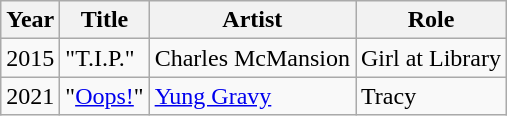<table class="wikitable">
<tr>
<th>Year</th>
<th>Title</th>
<th>Artist</th>
<th>Role</th>
</tr>
<tr>
<td>2015</td>
<td>"T.I.P."</td>
<td>Charles McMansion</td>
<td>Girl at Library</td>
</tr>
<tr>
<td>2021</td>
<td>"<a href='#'>Oops!</a>"</td>
<td><a href='#'>Yung Gravy</a></td>
<td>Tracy</td>
</tr>
</table>
